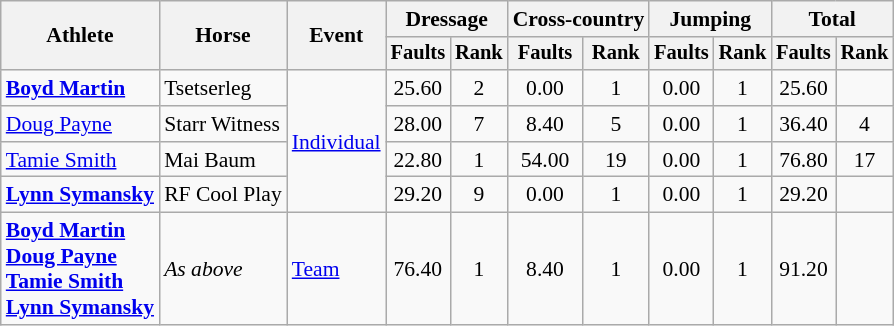<table class=wikitable style=font-size:90%;text-align:center>
<tr>
<th rowspan=2>Athlete</th>
<th rowspan=2>Horse</th>
<th rowspan=2>Event</th>
<th colspan=2>Dressage</th>
<th colspan=2>Cross-country</th>
<th colspan=2>Jumping</th>
<th colspan=2>Total</th>
</tr>
<tr style=font-size:95%>
<th>Faults</th>
<th>Rank</th>
<th>Faults</th>
<th>Rank</th>
<th>Faults</th>
<th>Rank</th>
<th>Faults</th>
<th>Rank</th>
</tr>
<tr>
<td align=left><strong><a href='#'>Boyd Martin</a></strong></td>
<td align=left>Tsetserleg</td>
<td align=left rowspan=4><a href='#'>Individual</a></td>
<td>25.60</td>
<td>2</td>
<td>0.00</td>
<td>1</td>
<td>0.00</td>
<td>1</td>
<td>25.60</td>
<td></td>
</tr>
<tr>
<td align=left><a href='#'>Doug Payne</a></td>
<td align=left>Starr Witness</td>
<td>28.00</td>
<td>7</td>
<td>8.40</td>
<td>5</td>
<td>0.00</td>
<td>1</td>
<td>36.40</td>
<td>4</td>
</tr>
<tr>
<td align=left><a href='#'>Tamie Smith</a></td>
<td align=left>Mai Baum</td>
<td>22.80</td>
<td>1</td>
<td>54.00</td>
<td>19</td>
<td>0.00</td>
<td>1</td>
<td>76.80</td>
<td>17</td>
</tr>
<tr>
<td align=left><strong><a href='#'>Lynn Symansky</a></strong></td>
<td align=left>RF Cool Play</td>
<td>29.20</td>
<td>9</td>
<td>0.00</td>
<td>1</td>
<td>0.00</td>
<td>1</td>
<td>29.20</td>
<td></td>
</tr>
<tr>
<td align=left><strong><a href='#'>Boyd Martin</a><br><a href='#'>Doug Payne</a><br><a href='#'>Tamie Smith</a><br><a href='#'>Lynn Symansky</a></strong></td>
<td align=left><em>As above</em></td>
<td align=left><a href='#'>Team</a></td>
<td>76.40</td>
<td>1</td>
<td>8.40</td>
<td>1</td>
<td>0.00</td>
<td>1</td>
<td>91.20</td>
<td></td>
</tr>
</table>
